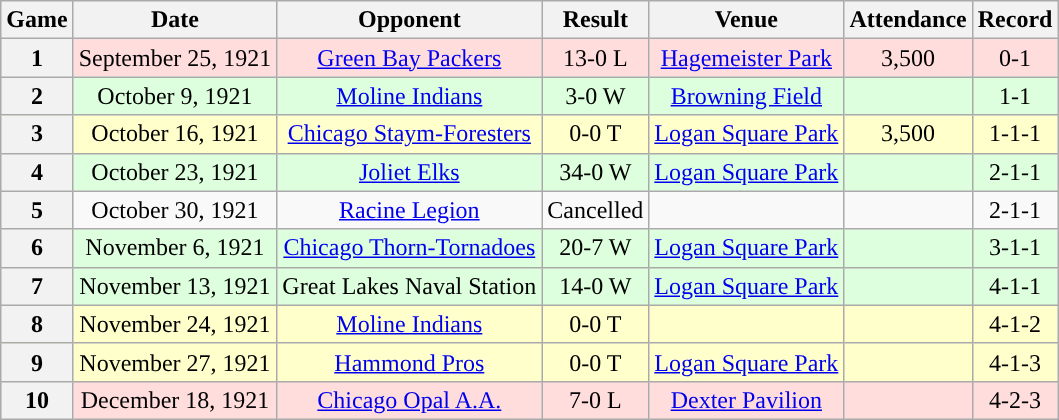<table class="wikitable" style="text-align:center">
<tr>
<th>Game</th>
<th>Date</th>
<th>Opponent</th>
<th>Result</th>
<th>Venue</th>
<th>Attendance</th>
<th>Record</th>
</tr>
<tr style="background: #ffdddd;">
<th scope="row">1</th>
<td>September 25, 1921</td>
<td><a href='#'>Green Bay Packers</a></td>
<td>13-0 L</td>
<td><a href='#'>Hagemeister Park</a></td>
<td>3,500</td>
<td>0-1</td>
</tr>
<tr style="background:#dfd;">
<th scope="row">2</th>
<td>October 9, 1921</td>
<td><a href='#'>Moline Indians</a></td>
<td>3-0 W</td>
<td><a href='#'>Browning Field</a></td>
<td></td>
<td>1-1</td>
</tr>
<tr style="background:#ffffcc;">
<th scope="row">3</th>
<td>October 16, 1921</td>
<td><a href='#'>Chicago Staym-Foresters</a></td>
<td>0-0 T</td>
<td><a href='#'>Logan Square Park</a></td>
<td>3,500</td>
<td>1-1-1</td>
</tr>
<tr style="background:#dfd;">
<th scope="row">4</th>
<td>October 23, 1921</td>
<td><a href='#'>Joliet Elks</a></td>
<td>34-0 W</td>
<td><a href='#'>Logan Square Park</a></td>
<td></td>
<td>2-1-1</td>
</tr>
<tr style="background:">
<th scope="row">5</th>
<td>October 30, 1921</td>
<td><a href='#'>Racine Legion</a></td>
<td>Cancelled</td>
<td></td>
<td></td>
<td>2-1-1</td>
</tr>
<tr style="background:#dfd;">
<th scope="row">6</th>
<td>November 6, 1921</td>
<td><a href='#'>Chicago Thorn-Tornadoes</a></td>
<td>20-7 W</td>
<td><a href='#'>Logan Square Park</a></td>
<td></td>
<td>3-1-1</td>
</tr>
<tr style="background:#dfd;">
<th scope="row">7</th>
<td>November 13, 1921</td>
<td>Great Lakes Naval Station</td>
<td>14-0 W</td>
<td><a href='#'>Logan Square Park</a></td>
<td></td>
<td>4-1-1</td>
</tr>
<tr style="background:#ffffcc;">
<th scope="row">8</th>
<td>November 24, 1921</td>
<td><a href='#'>Moline Indians</a></td>
<td>0-0 T</td>
<td></td>
<td></td>
<td>4-1-2</td>
</tr>
<tr style="background:#ffffcc;">
<th scope="row">9</th>
<td>November 27, 1921</td>
<td><a href='#'>Hammond Pros</a></td>
<td>0-0 T</td>
<td><a href='#'>Logan Square Park</a></td>
<td></td>
<td>4-1-3</td>
</tr>
<tr style="background: #ffdddd;">
<th scope="row">10</th>
<td>December 18, 1921</td>
<td><a href='#'>Chicago Opal A.A.</a></td>
<td>7-0 L</td>
<td><a href='#'>Dexter Pavilion</a></td>
<td></td>
<td>4-2-3</td>
</tr>
</table>
